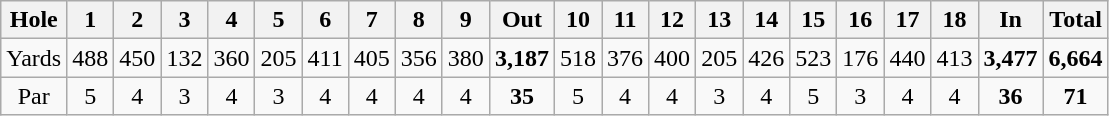<table class="wikitable" style="text-align:center">
<tr>
<th align="center">Hole</th>
<th>1</th>
<th>2</th>
<th>3</th>
<th>4</th>
<th>5</th>
<th>6</th>
<th>7</th>
<th>8</th>
<th>9</th>
<th>Out</th>
<th>10</th>
<th>11</th>
<th>12</th>
<th>13</th>
<th>14</th>
<th>15</th>
<th>16</th>
<th>17</th>
<th>18</th>
<th>In</th>
<th>Total</th>
</tr>
<tr>
<td align="center">Yards</td>
<td>488</td>
<td>450</td>
<td>132</td>
<td>360</td>
<td>205</td>
<td>411</td>
<td>405</td>
<td>356</td>
<td>380</td>
<td><strong>3,187</strong></td>
<td>518</td>
<td>376</td>
<td>400</td>
<td>205</td>
<td>426</td>
<td>523</td>
<td>176</td>
<td>440</td>
<td>413</td>
<td><strong>3,477</strong></td>
<td><strong>6,664</strong></td>
</tr>
<tr>
<td align="center">Par</td>
<td>5</td>
<td>4</td>
<td>3</td>
<td>4</td>
<td>3</td>
<td>4</td>
<td>4</td>
<td>4</td>
<td>4</td>
<td><strong>35</strong></td>
<td>5</td>
<td>4</td>
<td>4</td>
<td>3</td>
<td>4</td>
<td>5</td>
<td>3</td>
<td>4</td>
<td>4</td>
<td><strong>36</strong></td>
<td><strong>71</strong></td>
</tr>
</table>
